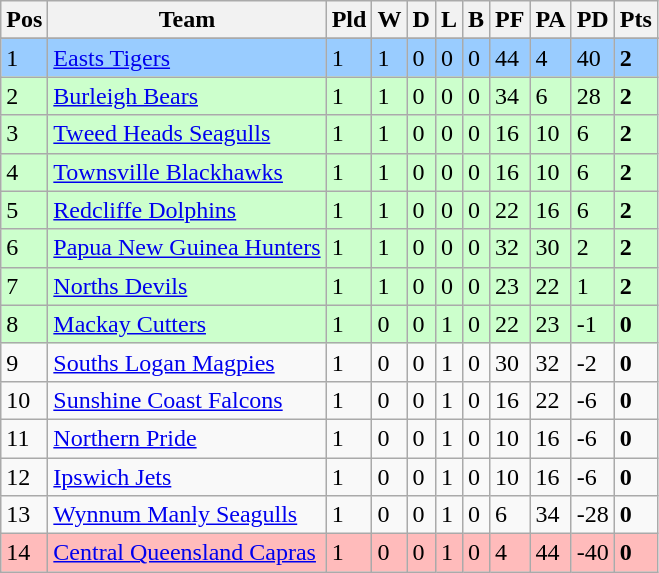<table class="wikitable">
<tr>
<th>Pos</th>
<th>Team</th>
<th>Pld</th>
<th>W</th>
<th>D</th>
<th>L</th>
<th>B</th>
<th>PF</th>
<th>PA</th>
<th>PD</th>
<th>Pts</th>
</tr>
<tr>
</tr>
<tr>
<td style="background: #99ccff;">1</td>
<td style="background: #99ccff;"> <a href='#'>Easts Tigers</a></td>
<td style="background: #99ccff;">1</td>
<td style="background: #99ccff;">1</td>
<td style="background: #99ccff;">0</td>
<td style="background: #99ccff;">0</td>
<td style="background: #99ccff;">0</td>
<td style="background: #99ccff;">44</td>
<td style="background: #99ccff;">4</td>
<td style="background: #99ccff;">40</td>
<td style="background: #99ccff;"><strong>2</strong></td>
</tr>
<tr>
<td style="background: #ccffcc;">2</td>
<td style="background: #ccffcc;"> <a href='#'>Burleigh Bears</a></td>
<td style="background: #ccffcc;">1</td>
<td style="background: #ccffcc;">1</td>
<td style="background: #ccffcc;">0</td>
<td style="background: #ccffcc;">0</td>
<td style="background: #ccffcc;">0</td>
<td style="background: #ccffcc;">34</td>
<td style="background: #ccffcc;">6</td>
<td style="background: #ccffcc;">28</td>
<td style="background: #ccffcc;"><strong>2</strong></td>
</tr>
<tr>
<td style="background: #ccffcc;">3</td>
<td style="background: #ccffcc;"> <a href='#'>Tweed Heads Seagulls</a></td>
<td style="background: #ccffcc;">1</td>
<td style="background: #ccffcc;">1</td>
<td style="background: #ccffcc;">0</td>
<td style="background: #ccffcc;">0</td>
<td style="background: #ccffcc;">0</td>
<td style="background: #ccffcc;">16</td>
<td style="background: #ccffcc;">10</td>
<td style="background: #ccffcc;">6</td>
<td style="background: #ccffcc;"><strong>2</strong></td>
</tr>
<tr>
<td style="background: #ccffcc;">4</td>
<td style="background: #ccffcc;"> <a href='#'>Townsville Blackhawks</a></td>
<td style="background: #ccffcc;">1</td>
<td style="background: #ccffcc;">1</td>
<td style="background: #ccffcc;">0</td>
<td style="background: #ccffcc;">0</td>
<td style="background: #ccffcc;">0</td>
<td style="background: #ccffcc;">16</td>
<td style="background: #ccffcc;">10</td>
<td style="background: #ccffcc;">6</td>
<td style="background: #ccffcc;"><strong>2</strong></td>
</tr>
<tr>
<td style="background: #ccffcc;">5</td>
<td style="background: #ccffcc;"> <a href='#'>Redcliffe Dolphins</a></td>
<td style="background: #ccffcc;">1</td>
<td style="background: #ccffcc;">1</td>
<td style="background: #ccffcc;">0</td>
<td style="background: #ccffcc;">0</td>
<td style="background: #ccffcc;">0</td>
<td style="background: #ccffcc;">22</td>
<td style="background: #ccffcc;">16</td>
<td style="background: #ccffcc;">6</td>
<td style="background: #ccffcc;"><strong>2</strong></td>
</tr>
<tr>
<td style="background: #ccffcc;">6</td>
<td style="background: #ccffcc;"> <a href='#'>Papua New Guinea Hunters</a></td>
<td style="background: #ccffcc;">1</td>
<td style="background: #ccffcc;">1</td>
<td style="background: #ccffcc;">0</td>
<td style="background: #ccffcc;">0</td>
<td style="background: #ccffcc;">0</td>
<td style="background: #ccffcc;">32</td>
<td style="background: #ccffcc;">30</td>
<td style="background: #ccffcc;">2</td>
<td style="background: #ccffcc;"><strong>2</strong></td>
</tr>
<tr>
<td style="background: #ccffcc;">7</td>
<td style="background: #ccffcc;"> <a href='#'>Norths Devils</a></td>
<td style="background: #ccffcc;">1</td>
<td style="background: #ccffcc;">1</td>
<td style="background: #ccffcc;">0</td>
<td style="background: #ccffcc;">0</td>
<td style="background: #ccffcc;">0</td>
<td style="background: #ccffcc;">23</td>
<td style="background: #ccffcc;">22</td>
<td style="background: #ccffcc;">1</td>
<td style="background: #ccffcc;"><strong>2</strong></td>
</tr>
<tr>
<td style="background: #ccffcc;">8</td>
<td style="background: #ccffcc;"> <a href='#'>Mackay Cutters</a></td>
<td style="background: #ccffcc;">1</td>
<td style="background: #ccffcc;">0</td>
<td style="background: #ccffcc;">0</td>
<td style="background: #ccffcc;">1</td>
<td style="background: #ccffcc;">0</td>
<td style="background: #ccffcc;">22</td>
<td style="background: #ccffcc;">23</td>
<td style="background: #ccffcc;">-1</td>
<td style="background: #ccffcc;"><strong>0</strong></td>
</tr>
<tr>
<td>9</td>
<td> <a href='#'>Souths Logan Magpies</a></td>
<td>1</td>
<td>0</td>
<td>0</td>
<td>1</td>
<td>0</td>
<td>30</td>
<td>32</td>
<td>-2</td>
<td><strong>0</strong></td>
</tr>
<tr>
<td>10</td>
<td> <a href='#'>Sunshine Coast Falcons</a></td>
<td>1</td>
<td>0</td>
<td>0</td>
<td>1</td>
<td>0</td>
<td>16</td>
<td>22</td>
<td>-6</td>
<td><strong>0</strong></td>
</tr>
<tr>
<td>11</td>
<td> <a href='#'>Northern Pride</a></td>
<td>1</td>
<td>0</td>
<td>0</td>
<td>1</td>
<td>0</td>
<td>10</td>
<td>16</td>
<td>-6</td>
<td><strong>0</strong></td>
</tr>
<tr>
<td>12</td>
<td> <a href='#'>Ipswich Jets</a></td>
<td>1</td>
<td>0</td>
<td>0</td>
<td>1</td>
<td>0</td>
<td>10</td>
<td>16</td>
<td>-6</td>
<td><strong>0</strong></td>
</tr>
<tr>
<td>13</td>
<td> <a href='#'>Wynnum Manly Seagulls</a></td>
<td>1</td>
<td>0</td>
<td>0</td>
<td>1</td>
<td>0</td>
<td>6</td>
<td>34</td>
<td>-28</td>
<td><strong>0</strong></td>
</tr>
<tr>
<td style="background: #ffbbbb;">14</td>
<td style="background: #ffbbbb;"> <a href='#'>Central Queensland Capras</a></td>
<td style="background: #ffbbbb;">1</td>
<td style="background: #ffbbbb;">0</td>
<td style="background: #ffbbbb;">0</td>
<td style="background: #ffbbbb;">1</td>
<td style="background: #ffbbbb;">0</td>
<td style="background: #ffbbbb;">4</td>
<td style="background: #ffbbbb;">44</td>
<td style="background: #ffbbbb;">-40</td>
<td style="background: #ffbbbb;"><strong>0</strong></td>
</tr>
</table>
